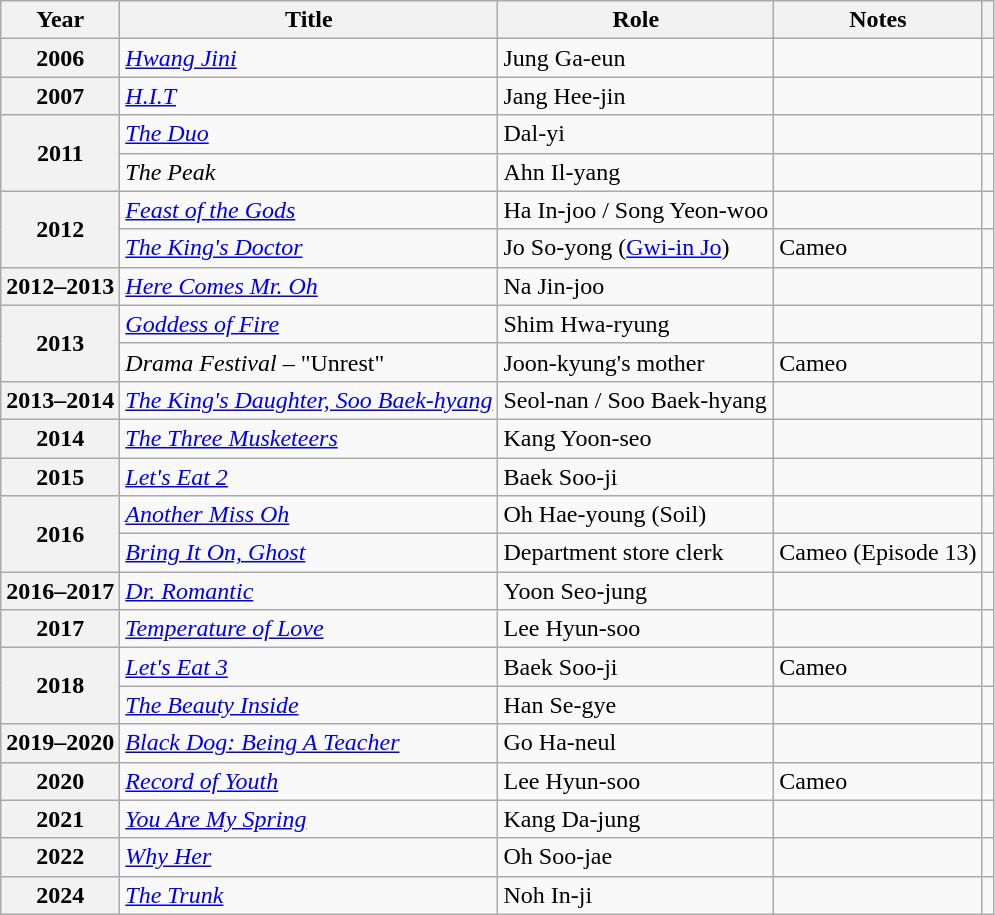<table class="wikitable plainrowheaders sortable">
<tr>
<th scope="col">Year</th>
<th scope="col">Title</th>
<th scope="col">Role</th>
<th scope="col">Notes</th>
<th scope="col" class="unsortable"></th>
</tr>
<tr>
<th scope="row">2006</th>
<td><em><a href='#'>Hwang Jini</a></em></td>
<td>Jung Ga-eun</td>
<td></td>
<td style="text-align:center"></td>
</tr>
<tr>
<th scope="row">2007</th>
<td><em><a href='#'>H.I.T</a></em></td>
<td>Jang Hee-jin</td>
<td></td>
<td style="text-align:center"></td>
</tr>
<tr>
<th scope="row" rowspan="2">2011</th>
<td><em><a href='#'>The Duo</a></em></td>
<td>Dal-yi</td>
<td></td>
<td style="text-align:center"></td>
</tr>
<tr>
<td><em>The Peak</em></td>
<td>Ahn Il-yang</td>
<td></td>
<td style="text-align:center"></td>
</tr>
<tr>
<th scope="row" rowspan="2">2012</th>
<td><em><a href='#'>Feast of the Gods</a></em></td>
<td>Ha In-joo / Song Yeon-woo</td>
<td></td>
<td style="text-align:center"></td>
</tr>
<tr>
<td><em><a href='#'>The King's Doctor</a></em></td>
<td>Jo So-yong (<a href='#'>Gwi-in Jo</a>)</td>
<td>Cameo</td>
<td style="text-align:center"></td>
</tr>
<tr>
<th scope="row">2012–2013</th>
<td><em><a href='#'>Here Comes Mr. Oh</a></em></td>
<td>Na Jin-joo</td>
<td></td>
<td style="text-align:center"></td>
</tr>
<tr>
<th scope="row" rowspan="2">2013</th>
<td><em><a href='#'>Goddess of Fire</a></em></td>
<td>Shim Hwa-ryung</td>
<td></td>
<td style="text-align:center"></td>
</tr>
<tr>
<td><em>Drama Festival</em> – "Unrest"</td>
<td>Joon-kyung's mother</td>
<td>Cameo</td>
<td style="text-align:center"></td>
</tr>
<tr>
<th scope="row">2013–2014</th>
<td><em><a href='#'>The King's Daughter, Soo Baek-hyang</a></em></td>
<td>Seol-nan / Soo Baek-hyang</td>
<td></td>
<td style="text-align:center"></td>
</tr>
<tr>
<th scope="row">2014</th>
<td><em><a href='#'>The Three Musketeers</a></em></td>
<td>Kang Yoon-seo</td>
<td></td>
<td style="text-align:center"></td>
</tr>
<tr>
<th scope="row">2015</th>
<td><em><a href='#'>Let's Eat 2</a></em></td>
<td>Baek Soo-ji</td>
<td></td>
<td style="text-align:center"></td>
</tr>
<tr>
<th scope="row" rowspan="2">2016</th>
<td><em><a href='#'>Another Miss Oh</a></em></td>
<td>Oh Hae-young (Soil)</td>
<td></td>
<td style="text-align:center"></td>
</tr>
<tr>
<td><em><a href='#'>Bring It On, Ghost</a></em></td>
<td>Department store clerk</td>
<td>Cameo (Episode 13)</td>
<td style="text-align:center"></td>
</tr>
<tr>
<th scope="row">2016–2017</th>
<td><em><a href='#'>Dr. Romantic</a></em></td>
<td>Yoon Seo-jung</td>
<td></td>
<td style="text-align:center"></td>
</tr>
<tr>
<th scope="row">2017</th>
<td><em><a href='#'>Temperature of Love</a></em></td>
<td>Lee Hyun-soo</td>
<td></td>
<td style="text-align:center"></td>
</tr>
<tr>
<th scope="row" rowspan="2">2018</th>
<td><em><a href='#'>Let's Eat 3</a></em></td>
<td>Baek Soo-ji</td>
<td>Cameo</td>
<td style="text-align:center"></td>
</tr>
<tr>
<td><em><a href='#'>The Beauty Inside</a></em></td>
<td>Han Se-gye</td>
<td></td>
<td style="text-align:center"></td>
</tr>
<tr>
<th scope="row">2019–2020</th>
<td><em><a href='#'>Black Dog: Being A Teacher</a></em></td>
<td>Go Ha-neul</td>
<td></td>
<td style="text-align:center"></td>
</tr>
<tr>
<th scope="row">2020</th>
<td><em><a href='#'>Record of Youth</a></em></td>
<td>Lee Hyun-soo</td>
<td>Cameo</td>
<td style="text-align:center"></td>
</tr>
<tr>
<th scope="row">2021</th>
<td><em><a href='#'>You Are My Spring</a></em></td>
<td>Kang Da-jung</td>
<td></td>
<td style="text-align:center"></td>
</tr>
<tr>
<th scope="row">2022</th>
<td><em><a href='#'>Why Her</a></em></td>
<td>Oh Soo-jae</td>
<td></td>
<td style="text-align:center"></td>
</tr>
<tr>
<th scope="row">2024</th>
<td><em><a href='#'>The Trunk</a></em></td>
<td>Noh In-ji</td>
<td></td>
<td style="text-align:center"></td>
</tr>
</table>
